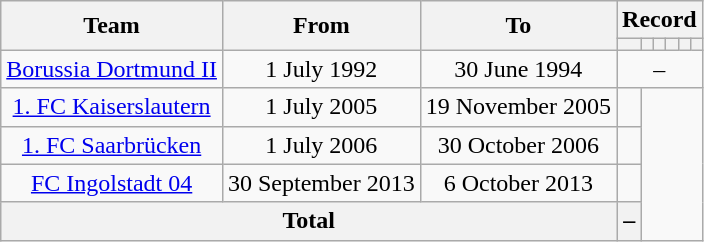<table class="wikitable" style="text-align: center">
<tr>
<th rowspan="2">Team</th>
<th rowspan="2">From</th>
<th rowspan="2">To</th>
<th colspan="6">Record</th>
</tr>
<tr>
<th></th>
<th></th>
<th></th>
<th></th>
<th></th>
<th></th>
</tr>
<tr>
<td><a href='#'>Borussia Dortmund II</a></td>
<td>1 July 1992</td>
<td>30 June 1994</td>
<td colspan="6">–  </td>
</tr>
<tr>
<td><a href='#'>1. FC Kaiserslautern</a></td>
<td>1 July 2005</td>
<td>19 November 2005<br></td>
<td></td>
</tr>
<tr>
<td><a href='#'>1. FC Saarbrücken</a></td>
<td>1 July 2006</td>
<td>30 October 2006<br></td>
<td></td>
</tr>
<tr>
<td><a href='#'>FC Ingolstadt 04</a></td>
<td>30 September 2013</td>
<td>6 October 2013<br></td>
<td></td>
</tr>
<tr>
<th colspan="3">Total<br></th>
<th>–</th>
</tr>
</table>
